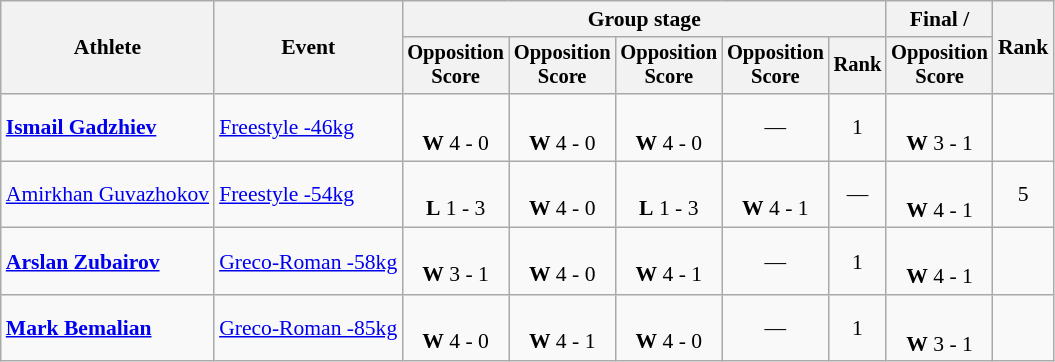<table class="wikitable" style="font-size:90%">
<tr>
<th rowspan=2>Athlete</th>
<th rowspan=2>Event</th>
<th colspan=5>Group stage</th>
<th>Final / </th>
<th rowspan=2>Rank</th>
</tr>
<tr style="font-size:95%">
<th>Opposition<br>Score</th>
<th>Opposition<br>Score</th>
<th>Opposition<br>Score</th>
<th>Opposition<br>Score</th>
<th>Rank</th>
<th>Opposition<br>Score</th>
</tr>
<tr align=center>
<td align=left><strong><a href='#'>Ismail Gadzhiev</a></strong></td>
<td align=left><a href='#'>Freestyle -46kg</a></td>
<td><br><strong>W</strong> 4 - 0 <sup></sup></td>
<td><br><strong>W</strong> 4 - 0 <sup></sup></td>
<td><br><strong>W</strong> 4 - 0 <sup></sup></td>
<td>—</td>
<td>1</td>
<td><br><strong>W</strong> 3 - 1 <sup></sup></td>
<td></td>
</tr>
<tr align=center>
<td align=left><a href='#'>Amirkhan Guvazhokov</a></td>
<td align=left><a href='#'>Freestyle -54kg</a></td>
<td><br><strong>L</strong> 1 - 3</td>
<td><br><strong>W</strong> 4 - 0</td>
<td><br><strong>L</strong> 1 - 3</td>
<td><br><strong>W</strong> 4 - 1</td>
<td>—</td>
<td><br><strong>W</strong> 4 - 1 <sup></sup></td>
<td>5</td>
</tr>
<tr align=center>
<td align=left><strong><a href='#'>Arslan Zubairov</a></strong></td>
<td align=left><a href='#'>Greco-Roman -58kg</a></td>
<td><br><strong>W</strong> 3 - 1</td>
<td><br><strong>W</strong> 4 - 0</td>
<td><br><strong>W</strong> 4 - 1</td>
<td>—</td>
<td>1</td>
<td><br><strong>W</strong> 4 - 1 <sup></sup></td>
<td></td>
</tr>
<tr align=center>
<td align=left><strong><a href='#'>Mark Bemalian</a></strong></td>
<td align=left><a href='#'>Greco-Roman -85kg</a></td>
<td><br><strong>W</strong> 4 - 0</td>
<td><br><strong>W</strong> 4 - 1</td>
<td><br><strong>W</strong> 4 - 0</td>
<td>—</td>
<td>1</td>
<td><br><strong>W</strong> 3 - 1 <sup></sup></td>
<td></td>
</tr>
</table>
